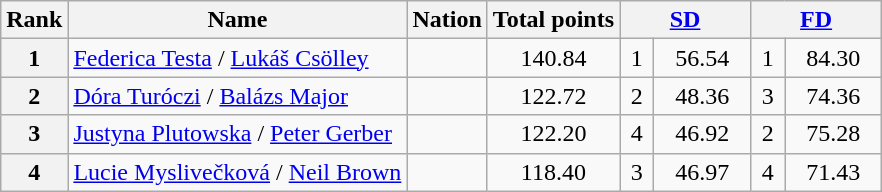<table class="wikitable sortable">
<tr>
<th>Rank</th>
<th>Name</th>
<th>Nation</th>
<th>Total points</th>
<th colspan=2 width=80px><a href='#'>SD</a></th>
<th colspan=2 width=80px><a href='#'>FD</a></th>
</tr>
<tr>
<th>1</th>
<td><a href='#'>Federica Testa</a> / <a href='#'>Lukáš Csölley</a></td>
<td></td>
<td align=center>140.84</td>
<td align=center>1</td>
<td align=center>56.54</td>
<td align=center>1</td>
<td align=center>84.30</td>
</tr>
<tr>
<th>2</th>
<td><a href='#'>Dóra Turóczi</a> / <a href='#'>Balázs Major</a></td>
<td></td>
<td align=center>122.72</td>
<td align=center>2</td>
<td align=center>48.36</td>
<td align=center>3</td>
<td align=center>74.36</td>
</tr>
<tr>
<th>3</th>
<td><a href='#'>Justyna Plutowska</a> / <a href='#'>Peter Gerber</a></td>
<td></td>
<td align=center>122.20</td>
<td align=center>4</td>
<td align=center>46.92</td>
<td align=center>2</td>
<td align=center>75.28</td>
</tr>
<tr>
<th>4</th>
<td><a href='#'>Lucie Myslivečková</a> / <a href='#'>Neil Brown</a></td>
<td></td>
<td align=center>118.40</td>
<td align=center>3</td>
<td align=center>46.97</td>
<td align=center>4</td>
<td align=center>71.43</td>
</tr>
</table>
